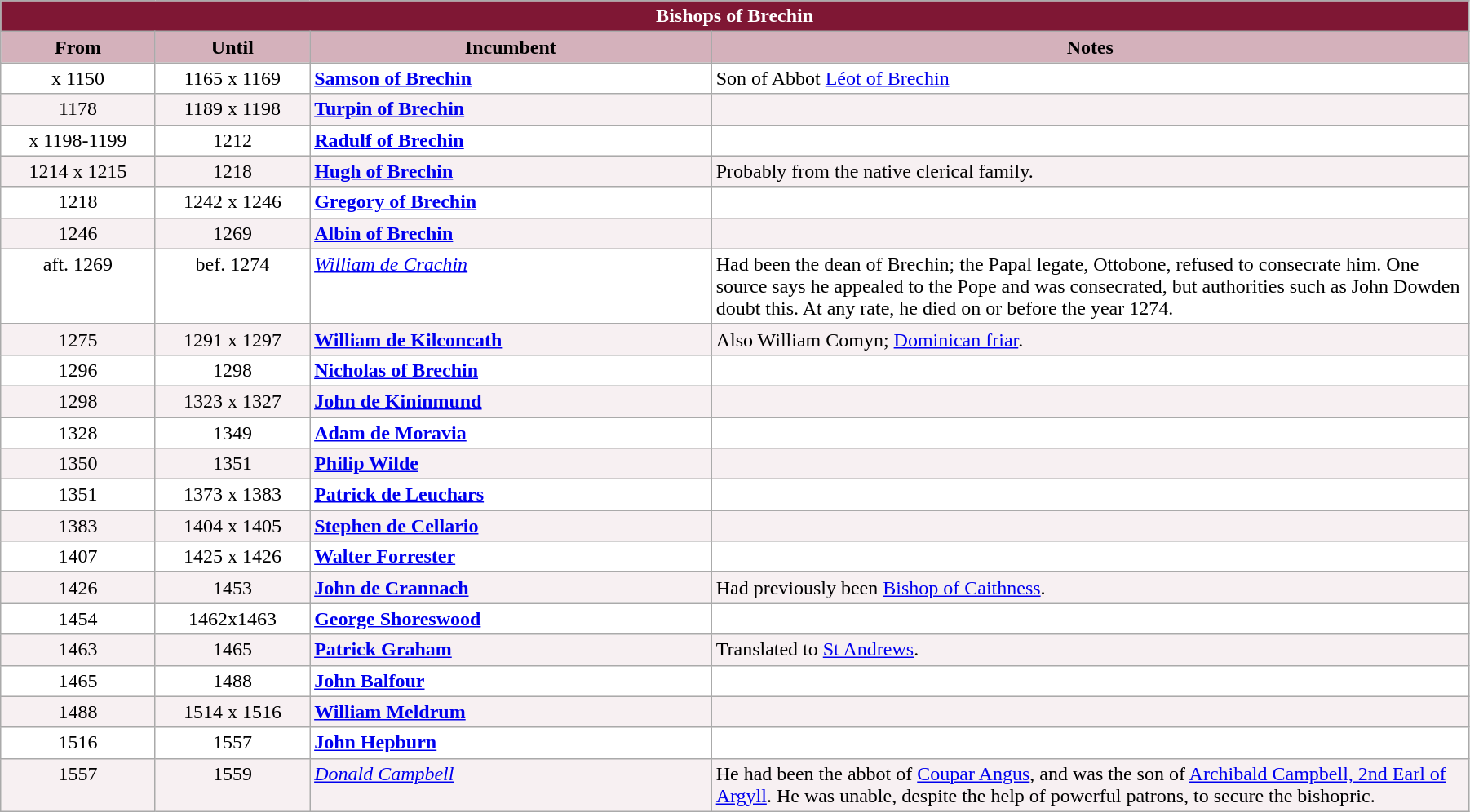<table class="wikitable" style="width:95%;" border="1" cellpadding="2">
<tr>
<th colspan="4" style="background-color: #7F1734; color: white;">Bishops of Brechin</th>
</tr>
<tr>
<th style="background-color: #D4B1BB; width: 10%;">From</th>
<th style="background-color: #D4B1BB; width: 10%;">Until</th>
<th style="background-color: #D4B1BB; width: 26%;">Incumbent</th>
<th style="background-color: #D4B1BB; width: 49%;">Notes</th>
</tr>
<tr valign="top" style="background-color: white;">
<td style="text-align: center;">x 1150</td>
<td style="text-align: center;">1165 x 1169</td>
<td><strong><a href='#'>Samson of Brechin</a></strong></td>
<td>Son of Abbot <a href='#'>Léot of Brechin</a></td>
</tr>
<tr valign="top" style="background-color: #F7F0F2;">
<td style="text-align: center;">1178</td>
<td style="text-align: center;">1189 x 1198</td>
<td><strong><a href='#'>Turpin of Brechin</a></strong></td>
<td></td>
</tr>
<tr valign="top" style="background-color: white;">
<td style="text-align: center;">x 1198-1199</td>
<td style="text-align: center;">1212</td>
<td><strong><a href='#'>Radulf of Brechin</a></strong></td>
<td></td>
</tr>
<tr valign="top" style="background-color: #F7F0F2;">
<td style="text-align: center;">1214 x 1215</td>
<td style="text-align: center;">1218</td>
<td><strong><a href='#'>Hugh of Brechin</a></strong></td>
<td>Probably from the native clerical family.</td>
</tr>
<tr valign="top" style="background-color: white;">
<td style="text-align: center;">1218</td>
<td style="text-align: center;">1242 x 1246</td>
<td><strong><a href='#'>Gregory of Brechin</a></strong></td>
<td></td>
</tr>
<tr valign="top" style="background-color: #F7F0F2;">
<td style="text-align: center;">1246</td>
<td style="text-align: center;">1269</td>
<td><strong><a href='#'>Albin of Brechin</a></strong></td>
<td></td>
</tr>
<tr valign="top" style="background-color: white;">
<td style="text-align: center;">aft. 1269</td>
<td style="text-align: center;">bef. 1274</td>
<td><em><a href='#'>William de Crachin</a></em></td>
<td>Had been the dean of Brechin; the Papal legate, Ottobone, refused to consecrate him. One source says he appealed to the Pope and was consecrated, but authorities such as John Dowden doubt this. At any rate, he died on or before the year 1274.</td>
</tr>
<tr valign="top" style="background-color: #F7F0F2;">
<td style="text-align: center;">1275</td>
<td style="text-align: center;">1291 x 1297</td>
<td><strong><a href='#'>William de Kilconcath</a></strong></td>
<td>Also William Comyn; <a href='#'>Dominican friar</a>.</td>
</tr>
<tr valign="top" style="background-color: white;">
<td style="text-align: center;">1296</td>
<td style="text-align: center;">1298</td>
<td><strong><a href='#'>Nicholas of Brechin</a></strong></td>
<td></td>
</tr>
<tr valign="top" style="background-color: #F7F0F2;">
<td style="text-align: center;">1298</td>
<td style="text-align: center;">1323 x 1327</td>
<td><strong><a href='#'>John de Kininmund</a></strong></td>
<td></td>
</tr>
<tr valign="top" style="background-color: white;">
<td style="text-align: center;">1328</td>
<td style="text-align: center;">1349</td>
<td><strong><a href='#'>Adam de Moravia</a></strong></td>
<td></td>
</tr>
<tr valign="top" style="background-color: #F7F0F2;">
<td style="text-align: center;">1350</td>
<td style="text-align: center;">1351</td>
<td><strong><a href='#'>Philip Wilde</a></strong></td>
<td></td>
</tr>
<tr valign="top" style="background-color: white;">
<td style="text-align: center;">1351</td>
<td style="text-align: center;">1373 x 1383</td>
<td><strong><a href='#'>Patrick de Leuchars</a></strong></td>
<td></td>
</tr>
<tr valign="top" style="background-color: #F7F0F2;">
<td style="text-align: center;">1383</td>
<td style="text-align: center;">1404 x 1405</td>
<td><strong><a href='#'>Stephen de Cellario</a></strong></td>
<td></td>
</tr>
<tr valign="top" style="background-color: white;">
<td style="text-align: center;">1407</td>
<td style="text-align: center;">1425 x 1426</td>
<td><strong><a href='#'>Walter Forrester</a></strong></td>
<td></td>
</tr>
<tr valign="top" style="background-color: #F7F0F2;">
<td style="text-align: center;">1426</td>
<td style="text-align: center;">1453</td>
<td><strong><a href='#'>John de Crannach</a></strong></td>
<td>Had previously been <a href='#'>Bishop of Caithness</a>.</td>
</tr>
<tr valign="top" style="background-color: white;">
<td style="text-align: center;">1454</td>
<td style="text-align: center;">1462x1463</td>
<td><strong><a href='#'>George Shoreswood</a></strong></td>
<td></td>
</tr>
<tr valign="top" style="background-color: #F7F0F2;">
<td style="text-align: center;">1463</td>
<td style="text-align: center;">1465</td>
<td><strong><a href='#'>Patrick Graham</a></strong></td>
<td>Translated to <a href='#'>St Andrews</a>.</td>
</tr>
<tr valign="top" style="background-color: white;">
<td style="text-align: center;">1465</td>
<td style="text-align: center;">1488</td>
<td><strong><a href='#'>John Balfour</a></strong></td>
<td></td>
</tr>
<tr valign="top" style="background-color: #F7F0F2;">
<td style="text-align: center;">1488</td>
<td style="text-align: center;">1514 x 1516</td>
<td><strong><a href='#'>William Meldrum</a></strong></td>
<td></td>
</tr>
<tr valign="top" style="background-color: white;">
<td style="text-align: center;">1516</td>
<td style="text-align: center;">1557</td>
<td><strong><a href='#'>John Hepburn</a></strong></td>
<td></td>
</tr>
<tr valign="top" style="background-color: #F7F0F2;">
<td style="text-align: center;">1557</td>
<td style="text-align: center;">1559</td>
<td><em><a href='#'>Donald Campbell</a></em></td>
<td>He had been the abbot of <a href='#'>Coupar Angus</a>, and was the son of <a href='#'>Archibald Campbell, 2nd Earl of Argyll</a>. He was unable, despite the help of powerful patrons, to secure the bishopric.</td>
</tr>
</table>
